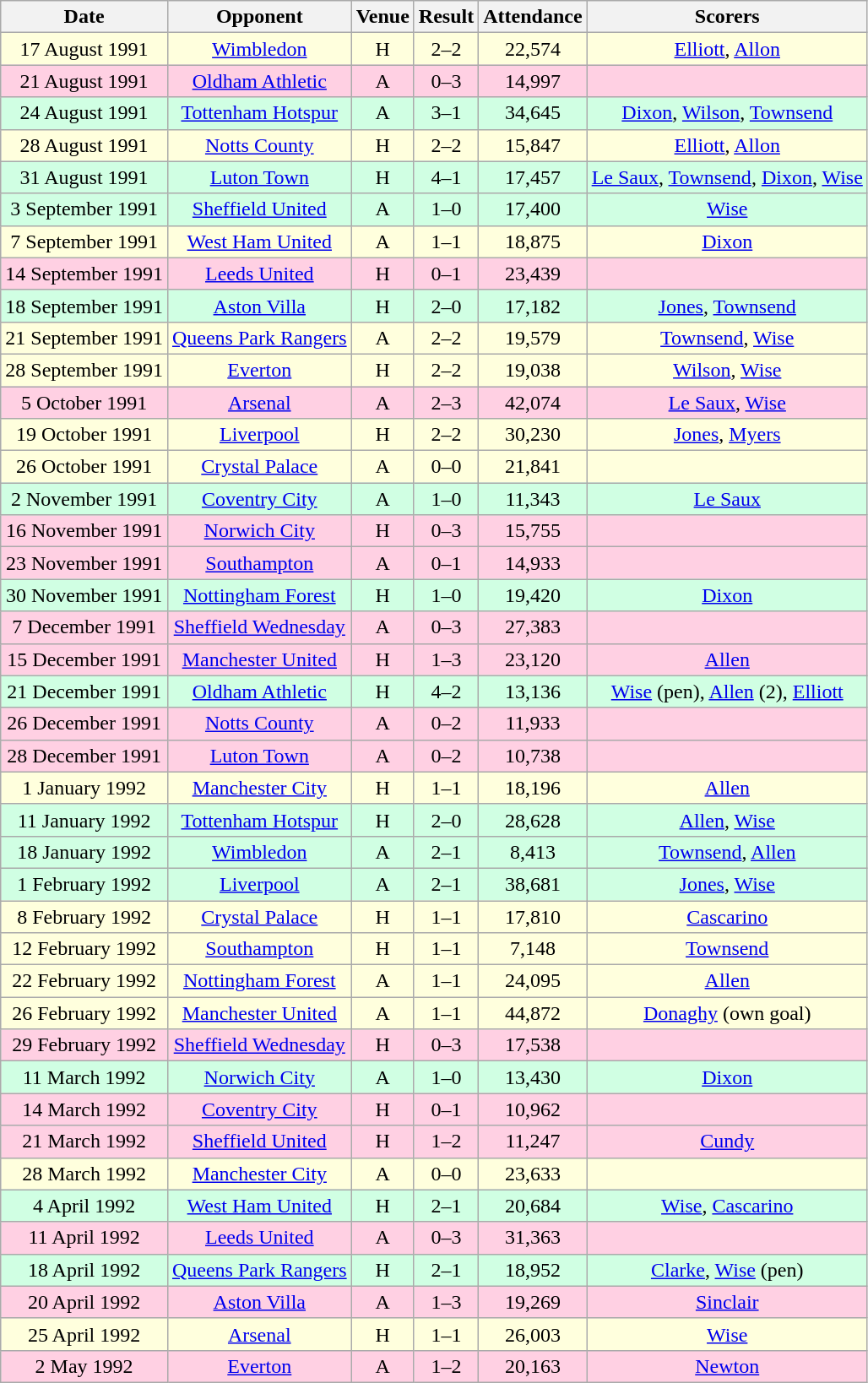<table class="wikitable sortable" style="font-size:100%; text-align:center">
<tr>
<th>Date</th>
<th>Opponent</th>
<th>Venue</th>
<th>Result</th>
<th>Attendance</th>
<th>Scorers</th>
</tr>
<tr style="background-color: #ffffdd;">
<td>17 August 1991</td>
<td><a href='#'>Wimbledon</a></td>
<td>H</td>
<td>2–2</td>
<td>22,574</td>
<td><a href='#'>Elliott</a>, <a href='#'>Allon</a></td>
</tr>
<tr style="background-color: #ffd0e3;">
<td>21 August 1991</td>
<td><a href='#'>Oldham Athletic</a></td>
<td>A</td>
<td>0–3</td>
<td>14,997</td>
<td></td>
</tr>
<tr style="background-color: #d0ffe3;">
<td>24 August 1991</td>
<td><a href='#'>Tottenham Hotspur</a></td>
<td>A</td>
<td>3–1</td>
<td>34,645</td>
<td><a href='#'>Dixon</a>, <a href='#'>Wilson</a>, <a href='#'>Townsend</a></td>
</tr>
<tr style="background-color: #ffffdd;">
<td>28 August 1991</td>
<td><a href='#'>Notts County</a></td>
<td>H</td>
<td>2–2</td>
<td>15,847</td>
<td><a href='#'>Elliott</a>, <a href='#'>Allon</a></td>
</tr>
<tr style="background-color: #d0ffe3;">
<td>31 August 1991</td>
<td><a href='#'>Luton Town</a></td>
<td>H</td>
<td>4–1</td>
<td>17,457</td>
<td><a href='#'>Le Saux</a>, <a href='#'>Townsend</a>, <a href='#'>Dixon</a>, <a href='#'>Wise</a></td>
</tr>
<tr style="background-color: #d0ffe3;">
<td>3 September 1991</td>
<td><a href='#'>Sheffield United</a></td>
<td>A</td>
<td>1–0</td>
<td>17,400</td>
<td><a href='#'>Wise</a></td>
</tr>
<tr style="background-color: #ffffdd;">
<td>7 September 1991</td>
<td><a href='#'>West Ham United</a></td>
<td>A</td>
<td>1–1</td>
<td>18,875</td>
<td><a href='#'>Dixon</a></td>
</tr>
<tr style="background-color: #ffd0e3;">
<td>14 September 1991</td>
<td><a href='#'>Leeds United</a></td>
<td>H</td>
<td>0–1</td>
<td>23,439</td>
<td></td>
</tr>
<tr style="background-color: #d0ffe3;">
<td>18 September 1991</td>
<td><a href='#'>Aston Villa</a></td>
<td>H</td>
<td>2–0</td>
<td>17,182</td>
<td><a href='#'>Jones</a>, <a href='#'>Townsend</a></td>
</tr>
<tr style="background-color: #ffffdd;">
<td>21 September 1991</td>
<td><a href='#'>Queens Park Rangers</a></td>
<td>A</td>
<td>2–2</td>
<td>19,579</td>
<td><a href='#'>Townsend</a>, <a href='#'>Wise</a></td>
</tr>
<tr style="background-color: #ffffdd;">
<td>28 September 1991</td>
<td><a href='#'>Everton</a></td>
<td>H</td>
<td>2–2</td>
<td>19,038</td>
<td><a href='#'>Wilson</a>, <a href='#'>Wise</a></td>
</tr>
<tr style="background-color: #ffd0e3;">
<td>5 October 1991</td>
<td><a href='#'>Arsenal</a></td>
<td>A</td>
<td>2–3</td>
<td>42,074</td>
<td><a href='#'>Le Saux</a>, <a href='#'>Wise</a></td>
</tr>
<tr style="background-color: #ffffdd;">
<td>19 October 1991</td>
<td><a href='#'>Liverpool</a></td>
<td>H</td>
<td>2–2</td>
<td>30,230</td>
<td><a href='#'>Jones</a>, <a href='#'>Myers</a></td>
</tr>
<tr style="background-color: #ffffdd;">
<td>26 October 1991</td>
<td><a href='#'>Crystal Palace</a></td>
<td>A</td>
<td>0–0</td>
<td>21,841</td>
<td></td>
</tr>
<tr style="background-color: #d0ffe3;">
<td>2 November 1991</td>
<td><a href='#'>Coventry City</a></td>
<td>A</td>
<td>1–0</td>
<td>11,343</td>
<td><a href='#'>Le Saux</a></td>
</tr>
<tr style="background-color: #ffd0e3;">
<td>16 November 1991</td>
<td><a href='#'>Norwich City</a></td>
<td>H</td>
<td>0–3</td>
<td>15,755</td>
<td></td>
</tr>
<tr style="background-color: #ffd0e3;">
<td>23 November 1991</td>
<td><a href='#'>Southampton</a></td>
<td>A</td>
<td>0–1</td>
<td>14,933</td>
<td></td>
</tr>
<tr style="background-color: #d0ffe3;">
<td>30 November 1991</td>
<td><a href='#'>Nottingham Forest</a></td>
<td>H</td>
<td>1–0</td>
<td>19,420</td>
<td><a href='#'>Dixon</a></td>
</tr>
<tr style="background-color: #ffd0e3;">
<td>7 December 1991</td>
<td><a href='#'>Sheffield Wednesday</a></td>
<td>A</td>
<td>0–3</td>
<td>27,383</td>
<td></td>
</tr>
<tr style="background-color: #ffd0e3;">
<td>15 December 1991</td>
<td><a href='#'>Manchester United</a></td>
<td>H</td>
<td>1–3</td>
<td>23,120</td>
<td><a href='#'>Allen</a></td>
</tr>
<tr style="background-color: #d0ffe3;">
<td>21 December 1991</td>
<td><a href='#'>Oldham Athletic</a></td>
<td>H</td>
<td>4–2</td>
<td>13,136</td>
<td><a href='#'>Wise</a> (pen), <a href='#'>Allen</a> (2), <a href='#'>Elliott</a></td>
</tr>
<tr style="background-color: #ffd0e3;">
<td>26 December 1991</td>
<td><a href='#'>Notts County</a></td>
<td>A</td>
<td>0–2</td>
<td>11,933</td>
<td></td>
</tr>
<tr style="background-color: #ffd0e3;">
<td>28 December 1991</td>
<td><a href='#'>Luton Town</a></td>
<td>A</td>
<td>0–2</td>
<td>10,738</td>
<td></td>
</tr>
<tr style="background-color: #ffffdd;">
<td>1 January 1992</td>
<td><a href='#'>Manchester City</a></td>
<td>H</td>
<td>1–1</td>
<td>18,196</td>
<td><a href='#'>Allen</a></td>
</tr>
<tr style="background-color: #d0ffe3;">
<td>11 January 1992</td>
<td><a href='#'>Tottenham Hotspur</a></td>
<td>H</td>
<td>2–0</td>
<td>28,628</td>
<td><a href='#'>Allen</a>, <a href='#'>Wise</a></td>
</tr>
<tr style="background-color: #d0ffe3;">
<td>18 January 1992</td>
<td><a href='#'>Wimbledon</a></td>
<td>A</td>
<td>2–1</td>
<td>8,413</td>
<td><a href='#'>Townsend</a>, <a href='#'>Allen</a></td>
</tr>
<tr style="background-color: #d0ffe3;">
<td>1 February 1992</td>
<td><a href='#'>Liverpool</a></td>
<td>A</td>
<td>2–1</td>
<td>38,681</td>
<td><a href='#'>Jones</a>, <a href='#'>Wise</a></td>
</tr>
<tr style="background-color: #ffffdd;">
<td>8 February 1992</td>
<td><a href='#'>Crystal Palace</a></td>
<td>H</td>
<td>1–1</td>
<td>17,810</td>
<td><a href='#'>Cascarino</a></td>
</tr>
<tr style="background-color: #ffffdd;">
<td>12 February 1992</td>
<td><a href='#'>Southampton</a></td>
<td>H</td>
<td>1–1</td>
<td>7,148</td>
<td><a href='#'>Townsend</a></td>
</tr>
<tr style="background-color: #ffffdd;">
<td>22 February 1992</td>
<td><a href='#'>Nottingham Forest</a></td>
<td>A</td>
<td>1–1</td>
<td>24,095</td>
<td><a href='#'>Allen</a></td>
</tr>
<tr style="background-color: #ffffdd;">
<td>26 February 1992</td>
<td><a href='#'>Manchester United</a></td>
<td>A</td>
<td>1–1</td>
<td>44,872</td>
<td><a href='#'>Donaghy</a> (own goal)</td>
</tr>
<tr style="background-color: #ffd0e3;">
<td>29 February 1992</td>
<td><a href='#'>Sheffield Wednesday</a></td>
<td>H</td>
<td>0–3</td>
<td>17,538</td>
<td></td>
</tr>
<tr style="background-color: #d0ffe3;">
<td>11 March 1992</td>
<td><a href='#'>Norwich City</a></td>
<td>A</td>
<td>1–0</td>
<td>13,430</td>
<td><a href='#'>Dixon</a></td>
</tr>
<tr style="background-color: #ffd0e3;">
<td>14 March 1992</td>
<td><a href='#'>Coventry City</a></td>
<td>H</td>
<td>0–1</td>
<td>10,962</td>
<td></td>
</tr>
<tr style="background-color: #ffd0e3;">
<td>21 March 1992</td>
<td><a href='#'>Sheffield United</a></td>
<td>H</td>
<td>1–2</td>
<td>11,247</td>
<td><a href='#'>Cundy</a></td>
</tr>
<tr style="background-color: #ffffdd;">
<td>28 March 1992</td>
<td><a href='#'>Manchester City</a></td>
<td>A</td>
<td>0–0</td>
<td>23,633</td>
<td></td>
</tr>
<tr style="background-color: #d0ffe3;">
<td>4 April 1992</td>
<td><a href='#'>West Ham United</a></td>
<td>H</td>
<td>2–1</td>
<td>20,684</td>
<td><a href='#'>Wise</a>, <a href='#'>Cascarino</a></td>
</tr>
<tr style="background-color: #ffd0e3;">
<td>11 April 1992</td>
<td><a href='#'>Leeds United</a></td>
<td>A</td>
<td>0–3</td>
<td>31,363</td>
<td></td>
</tr>
<tr style="background-color: #d0ffe3;">
<td>18 April 1992</td>
<td><a href='#'>Queens Park Rangers</a></td>
<td>H</td>
<td>2–1</td>
<td>18,952</td>
<td><a href='#'>Clarke</a>, <a href='#'>Wise</a> (pen)</td>
</tr>
<tr style="background-color: #ffd0e3;">
<td>20 April 1992</td>
<td><a href='#'>Aston Villa</a></td>
<td>A</td>
<td>1–3</td>
<td>19,269</td>
<td><a href='#'>Sinclair</a></td>
</tr>
<tr style="background-color: #ffffdd;">
<td>25 April 1992</td>
<td><a href='#'>Arsenal</a></td>
<td>H</td>
<td>1–1</td>
<td>26,003</td>
<td><a href='#'>Wise</a></td>
</tr>
<tr style="background-color: #ffd0e3;">
<td>2 May 1992</td>
<td><a href='#'>Everton</a></td>
<td>A</td>
<td>1–2</td>
<td>20,163</td>
<td><a href='#'>Newton</a></td>
</tr>
</table>
